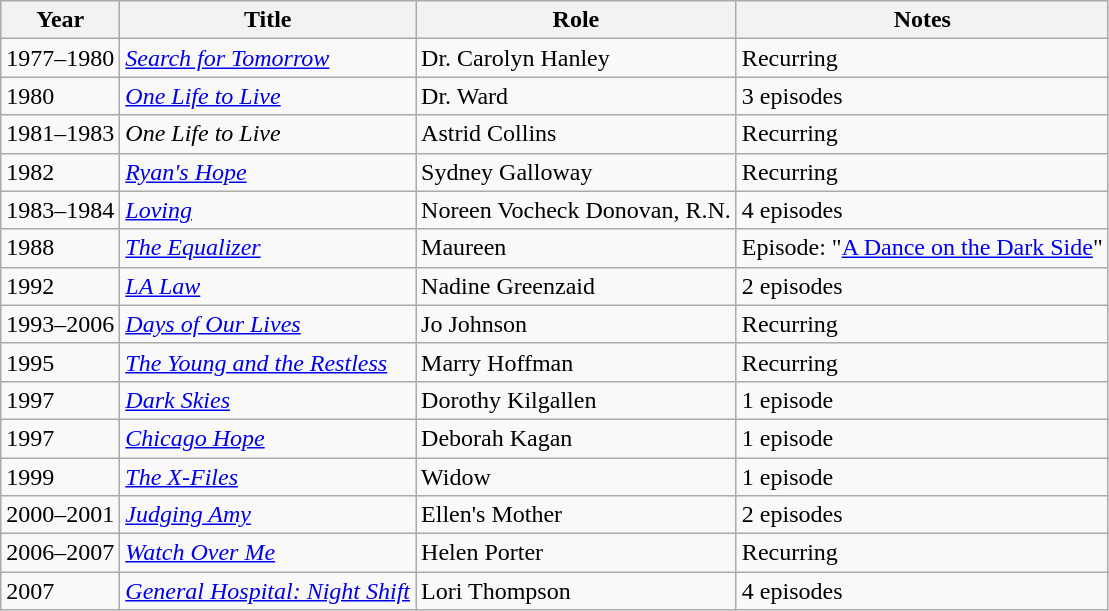<table class="wikitable sortable">
<tr>
<th>Year</th>
<th>Title</th>
<th>Role</th>
<th>Notes</th>
</tr>
<tr>
<td>1977–1980</td>
<td><em><a href='#'>Search for Tomorrow</a></em></td>
<td>Dr. Carolyn Hanley</td>
<td>Recurring</td>
</tr>
<tr>
<td>1980</td>
<td><em><a href='#'>One Life to Live</a></em></td>
<td>Dr. Ward</td>
<td>3 episodes</td>
</tr>
<tr>
<td>1981–1983</td>
<td><em>One Life to Live</em></td>
<td>Astrid Collins</td>
<td>Recurring</td>
</tr>
<tr>
<td>1982</td>
<td><em><a href='#'>Ryan's Hope</a></em></td>
<td>Sydney Galloway</td>
<td>Recurring</td>
</tr>
<tr>
<td>1983–1984</td>
<td><em><a href='#'>Loving</a></em></td>
<td>Noreen Vocheck Donovan, R.N.</td>
<td>4 episodes</td>
</tr>
<tr>
<td>1988</td>
<td><em><a href='#'>The Equalizer</a></em></td>
<td>Maureen</td>
<td>Episode: "<a href='#'>A Dance on the Dark Side</a>"</td>
</tr>
<tr>
<td>1992</td>
<td><em><a href='#'>LA Law</a></em></td>
<td>Nadine Greenzaid</td>
<td>2 episodes</td>
</tr>
<tr>
<td>1993–2006</td>
<td><em><a href='#'>Days of Our Lives</a></em></td>
<td>Jo Johnson</td>
<td>Recurring</td>
</tr>
<tr>
<td>1995</td>
<td><em><a href='#'>The Young and the Restless</a></em></td>
<td>Marry Hoffman</td>
<td>Recurring</td>
</tr>
<tr>
<td>1997</td>
<td><em><a href='#'>Dark Skies</a></em></td>
<td>Dorothy Kilgallen</td>
<td>1 episode</td>
</tr>
<tr>
<td>1997</td>
<td><em><a href='#'>Chicago Hope</a></em></td>
<td>Deborah Kagan</td>
<td>1 episode</td>
</tr>
<tr>
<td>1999</td>
<td><em><a href='#'>The X-Files</a></em></td>
<td>Widow</td>
<td>1 episode</td>
</tr>
<tr>
<td>2000–2001</td>
<td><em><a href='#'>Judging Amy</a></em></td>
<td>Ellen's Mother</td>
<td>2 episodes</td>
</tr>
<tr>
<td>2006–2007</td>
<td><em><a href='#'>Watch Over Me</a></em></td>
<td>Helen Porter</td>
<td>Recurring</td>
</tr>
<tr>
<td>2007</td>
<td><em><a href='#'>General Hospital: Night Shift</a></em></td>
<td>Lori Thompson</td>
<td>4 episodes</td>
</tr>
</table>
